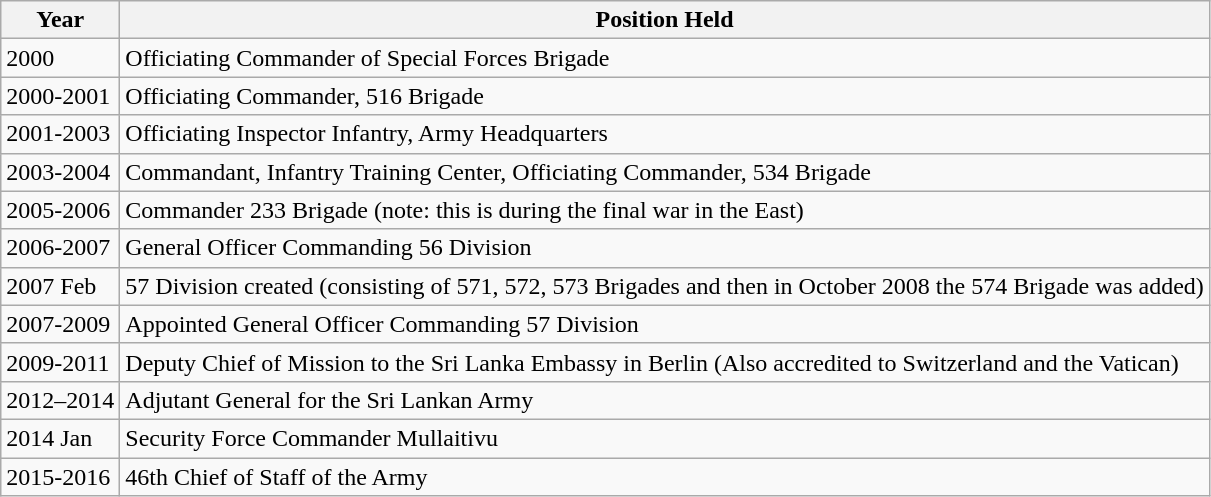<table class="wikitable sortable">
<tr>
<th>Year</th>
<th>Position Held</th>
</tr>
<tr>
<td>2000</td>
<td>Officiating Commander of Special Forces Brigade</td>
</tr>
<tr>
<td>2000-2001</td>
<td>Officiating Commander, 516 Brigade</td>
</tr>
<tr>
<td>2001-2003</td>
<td>Officiating Inspector Infantry, Army Headquarters</td>
</tr>
<tr>
<td>2003-2004</td>
<td>Commandant, Infantry Training Center, Officiating Commander, 534 Brigade</td>
</tr>
<tr>
<td>2005-2006</td>
<td>Commander 233 Brigade (note: this is during the final war in the East)</td>
</tr>
<tr>
<td>2006-2007</td>
<td>General Officer Commanding 56 Division</td>
</tr>
<tr>
<td>2007 Feb</td>
<td>57 Division created (consisting of 571, 572, 573 Brigades and then in October 2008 the 574 Brigade was added)</td>
</tr>
<tr>
<td>2007-2009</td>
<td>Appointed General Officer Commanding 57 Division</td>
</tr>
<tr>
<td>2009-2011</td>
<td>Deputy Chief of Mission to the Sri Lanka Embassy in Berlin (Also accredited to Switzerland and the Vatican)</td>
</tr>
<tr>
<td>2012–2014</td>
<td>Adjutant General for the Sri Lankan Army</td>
</tr>
<tr>
<td>2014 Jan</td>
<td>Security Force Commander Mullaitivu</td>
</tr>
<tr>
<td>2015-2016</td>
<td>46th Chief of Staff of the Army</td>
</tr>
</table>
